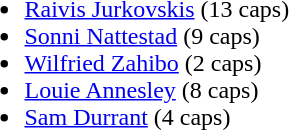<table>
<tr style="vertical-align:top">
<td><br><ul><li>  <a href='#'>Raivis Jurkovskis</a> (13 caps)</li><li>  <a href='#'>Sonni Nattestad</a> (9 caps)</li><li> <a href='#'>Wilfried Zahibo</a> (2 caps)</li><li> <a href='#'>Louie Annesley</a> (8 caps)</li><li> <a href='#'>Sam Durrant</a> (4 caps)</li></ul></td>
</tr>
</table>
